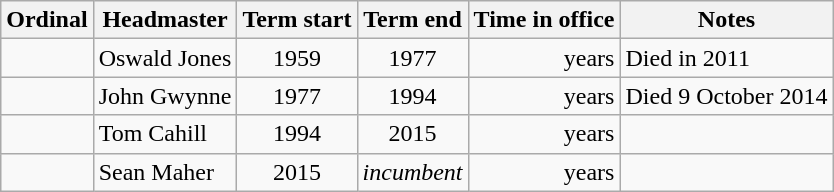<table class="wikitable">
<tr>
<th>Ordinal</th>
<th>Headmaster</th>
<th>Term start</th>
<th>Term end</th>
<th>Time in office</th>
<th>Notes</th>
</tr>
<tr>
<td align=center></td>
<td>Oswald Jones</td>
<td align=center>1959</td>
<td align=center>1977</td>
<td align=right> years</td>
<td>Died in 2011</td>
</tr>
<tr>
<td align=center></td>
<td>John Gwynne</td>
<td align=center>1977</td>
<td align=center>1994</td>
<td align=right> years</td>
<td> Died 9 October 2014</td>
</tr>
<tr>
<td align=center></td>
<td>Tom Cahill</td>
<td align=center>1994</td>
<td align=center>2015</td>
<td align=right> years</td>
<td></td>
</tr>
<tr>
<td align=center></td>
<td>Sean Maher</td>
<td align=center>2015</td>
<td align=center><em>incumbent</em></td>
<td align=right> years</td>
<td></td>
</tr>
</table>
